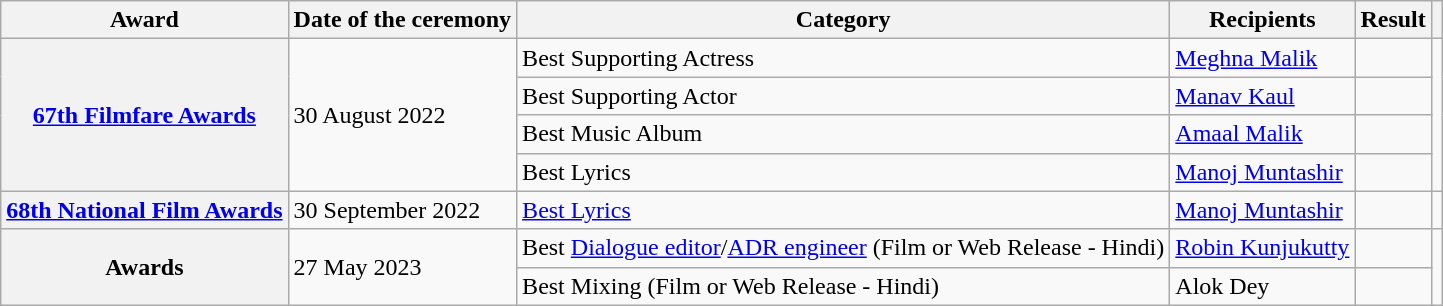<table class="wikitable plainrowheaders sortable">
<tr>
<th scope="col">Award</th>
<th scope="col">Date of the ceremony</th>
<th scope="col">Category</th>
<th scope="col">Recipients</th>
<th scope="col">Result</th>
<th scope="col" class="unsortable"></th>
</tr>
<tr>
<th scope="row" rowspan="4"><a href='#'>67th Filmfare Awards</a></th>
<td rowspan="4">30 August 2022</td>
<td>Best Supporting Actress</td>
<td><a href='#'>Meghna Malik</a></td>
<td></td>
<td rowspan="4"></td>
</tr>
<tr>
<td>Best Supporting Actor</td>
<td><a href='#'>Manav Kaul</a></td>
<td></td>
</tr>
<tr>
<td>Best Music Album</td>
<td><a href='#'>Amaal Malik</a></td>
<td></td>
</tr>
<tr>
<td>Best Lyrics</td>
<td><a href='#'>Manoj Muntashir</a></td>
<td></td>
</tr>
<tr>
<th scope="row" rowspan="1"><a href='#'>68th National Film Awards</a></th>
<td>30 September 2022</td>
<td><a href='#'>Best Lyrics</a></td>
<td><a href='#'>Manoj Muntashir</a></td>
<td></td>
<td></td>
</tr>
<tr>
<th scope="row" rowspan="2"> Awards</th>
<td rowspan="2">27 May 2023</td>
<td>Best <a href='#'>Dialogue editor</a>/<a href='#'>ADR engineer</a> (Film or Web Release - Hindi)</td>
<td><a href='#'>Robin Kunjukutty</a></td>
<td></td>
<td rowspan="2"></td>
</tr>
<tr>
<td>Best Mixing (Film or Web Release - Hindi)</td>
<td>Alok Dey</td>
<td></td>
</tr>
</table>
